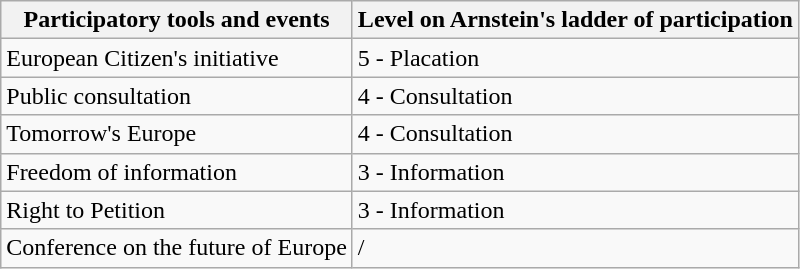<table class="wikitable">
<tr>
<th>Participatory tools and events</th>
<th>Level on Arnstein's ladder of participation</th>
</tr>
<tr>
<td>European Citizen's initiative</td>
<td>5 - Placation</td>
</tr>
<tr>
<td>Public consultation</td>
<td>4 - Consultation</td>
</tr>
<tr>
<td>Tomorrow's Europe</td>
<td>4 - Consultation</td>
</tr>
<tr>
<td>Freedom of information</td>
<td>3 - Information</td>
</tr>
<tr>
<td>Right to Petition</td>
<td>3 - Information</td>
</tr>
<tr>
<td>Conference on the future of Europe</td>
<td>/</td>
</tr>
</table>
